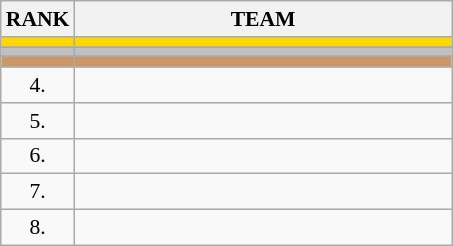<table class="wikitable" style="border-collapse: collapse; font-size: 90%;">
<tr>
<th>RANK</th>
<th align="left" style="width: 17em">TEAM</th>
</tr>
<tr bgcolor=gold>
<td align="center"></td>
<td></td>
</tr>
<tr>
</tr>
<tr bgcolor=silver>
<td align="center"></td>
<td></td>
</tr>
<tr>
</tr>
<tr bgcolor=cc9966>
<td align="center"></td>
<td></td>
</tr>
<tr>
<td align="center">4.</td>
<td></td>
</tr>
<tr>
<td align="center">5.</td>
<td></td>
</tr>
<tr>
<td align="center">6.</td>
<td></td>
</tr>
<tr>
<td align="center">7.</td>
<td></td>
</tr>
<tr>
<td align="center">8.</td>
<td></td>
</tr>
</table>
